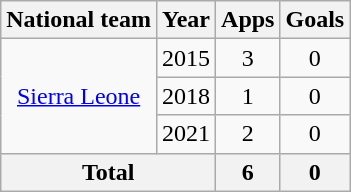<table class=wikitable style=text-align:center>
<tr>
<th>National team</th>
<th>Year</th>
<th>Apps</th>
<th>Goals</th>
</tr>
<tr>
<td rowspan=3><a href='#'>Sierra Leone</a></td>
<td>2015</td>
<td>3</td>
<td>0</td>
</tr>
<tr>
<td>2018</td>
<td>1</td>
<td>0</td>
</tr>
<tr>
<td>2021</td>
<td>2</td>
<td>0</td>
</tr>
<tr>
<th colspan=2>Total</th>
<th>6</th>
<th>0</th>
</tr>
</table>
